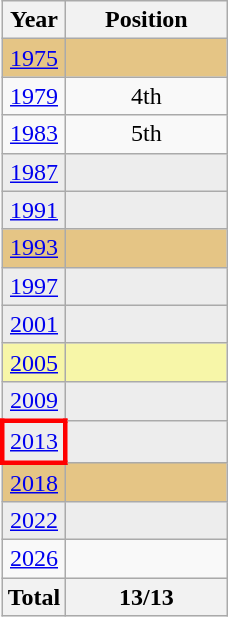<table class="wikitable" style="text-align: center;">
<tr>
<th>Year</th>
<th width="100">Position</th>
</tr>
<tr bgcolor=e5c585>
<td> <a href='#'>1975</a></td>
<td></td>
</tr>
<tr>
<td> <a href='#'>1979</a></td>
<td>4th</td>
</tr>
<tr bgcolor=>
<td> <a href='#'>1983</a></td>
<td>5th</td>
</tr>
<tr bgcolor=ededed>
<td> <a href='#'>1987</a></td>
<td></td>
</tr>
<tr bgcolor=ededed>
<td> <a href='#'>1991</a></td>
<td></td>
</tr>
<tr bgcolor=e5c585>
<td> <a href='#'>1993</a></td>
<td></td>
</tr>
<tr bgcolor=ededed>
<td> <a href='#'>1997</a></td>
<td></td>
</tr>
<tr bgcolor=ededed>
<td> <a href='#'>2001</a></td>
<td></td>
</tr>
<tr bgcolor=f7f6a8>
<td> <a href='#'>2005</a></td>
<td></td>
</tr>
<tr bgcolor=ededed>
<td> <a href='#'>2009</a></td>
<td></td>
</tr>
<tr bgcolor=ededed>
<td style="border: 3px solid red"> <a href='#'>2013</a></td>
<td></td>
</tr>
<tr bgcolor=e5c585>
<td> <a href='#'>2018</a></td>
<td></td>
</tr>
<tr bgcolor=ededed>
<td> <a href='#'>2022</a></td>
<td></td>
</tr>
<tr>
<td> <a href='#'>2026</a></td>
<td></td>
</tr>
<tr>
<th>Total</th>
<th>13/13 </th>
</tr>
</table>
